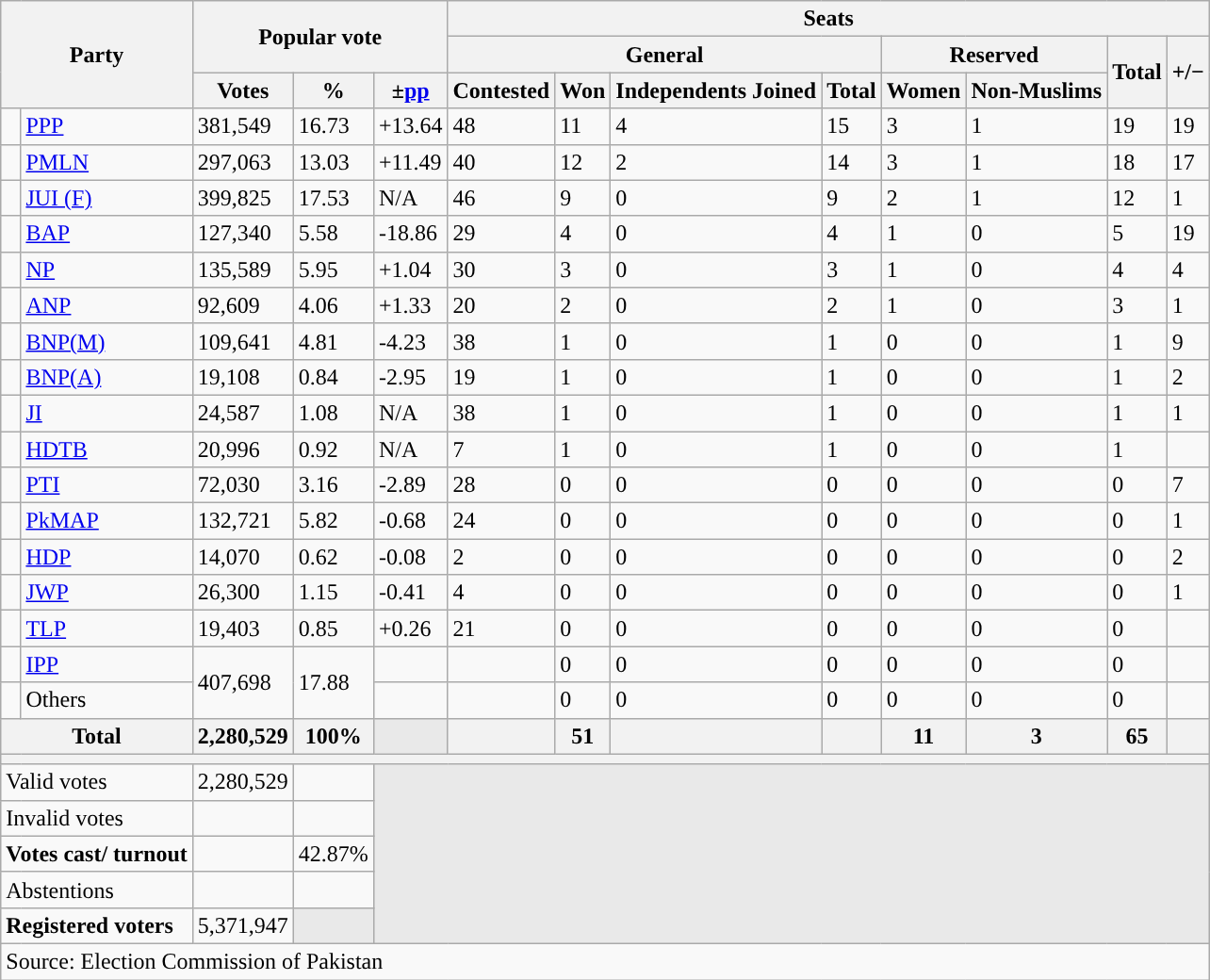<table class="wikitable">
<tr>
<th colspan="2" rowspan="3">Party</th>
<th colspan="3" rowspan="2">Popular vote</th>
<th colspan="8">Seats</th>
</tr>
<tr>
<th colspan="4">General</th>
<th colspan="2">Reserved</th>
<th rowspan="2">Total</th>
<th rowspan="2">+/−</th>
</tr>
<tr>
<th>Votes</th>
<th>%</th>
<th>±<a href='#'>pp</a></th>
<th>Contested</th>
<th>Won</th>
<th>Independents Joined</th>
<th>Total</th>
<th>Women</th>
<th>Non-Muslims</th>
</tr>
<tr>
<td></td>
<td><a href='#'>PPP</a></td>
<td>381,549</td>
<td>16.73</td>
<td>+13.64</td>
<td>48</td>
<td>11</td>
<td>4</td>
<td>15</td>
<td>3</td>
<td>1</td>
<td>19</td>
<td>19</td>
</tr>
<tr>
<td></td>
<td><a href='#'>PMLN</a></td>
<td>297,063</td>
<td>13.03</td>
<td>+11.49</td>
<td>40</td>
<td>12</td>
<td>2</td>
<td>14</td>
<td>3</td>
<td>1</td>
<td>18</td>
<td>17</td>
</tr>
<tr>
<td></td>
<td><a href='#'>JUI (F)</a></td>
<td>399,825</td>
<td>17.53</td>
<td>N/A</td>
<td>46</td>
<td>9</td>
<td>0</td>
<td>9</td>
<td>2</td>
<td>1</td>
<td>12</td>
<td>1</td>
</tr>
<tr>
<td></td>
<td><a href='#'>BAP</a></td>
<td>127,340</td>
<td>5.58</td>
<td>-18.86</td>
<td>29</td>
<td>4</td>
<td>0</td>
<td>4</td>
<td>1</td>
<td>0</td>
<td>5</td>
<td>19</td>
</tr>
<tr>
<td></td>
<td><a href='#'>NP</a></td>
<td>135,589</td>
<td>5.95</td>
<td>+1.04</td>
<td>30</td>
<td>3</td>
<td>0</td>
<td>3</td>
<td>1</td>
<td>0</td>
<td>4</td>
<td>4</td>
</tr>
<tr>
<td></td>
<td><a href='#'>ANP</a></td>
<td>92,609</td>
<td>4.06</td>
<td>+1.33</td>
<td>20</td>
<td>2</td>
<td>0</td>
<td>2</td>
<td>1</td>
<td>0</td>
<td>3</td>
<td>1</td>
</tr>
<tr>
<td></td>
<td><a href='#'>BNP(M)</a></td>
<td>109,641</td>
<td>4.81</td>
<td>-4.23</td>
<td>38</td>
<td>1</td>
<td>0</td>
<td>1</td>
<td>0</td>
<td>0</td>
<td>1</td>
<td>9</td>
</tr>
<tr>
<td></td>
<td><a href='#'>BNP(A)</a></td>
<td>19,108</td>
<td>0.84</td>
<td>-2.95</td>
<td>19</td>
<td>1</td>
<td>0</td>
<td>1</td>
<td>0</td>
<td>0</td>
<td>1</td>
<td>2</td>
</tr>
<tr>
<td></td>
<td><a href='#'>JI</a></td>
<td>24,587</td>
<td>1.08</td>
<td>N/A</td>
<td>38</td>
<td>1</td>
<td>0</td>
<td>1</td>
<td>0</td>
<td>0</td>
<td>1</td>
<td>1</td>
</tr>
<tr>
<td></td>
<td><a href='#'>HDTB</a></td>
<td>20,996</td>
<td>0.92</td>
<td>N/A</td>
<td>7</td>
<td>1</td>
<td>0</td>
<td>1</td>
<td>0</td>
<td>0</td>
<td>1</td>
<td></td>
</tr>
<tr>
<td></td>
<td><a href='#'>PTI</a></td>
<td>72,030</td>
<td>3.16</td>
<td>-2.89</td>
<td>28</td>
<td>0</td>
<td>0</td>
<td>0</td>
<td>0</td>
<td>0</td>
<td>0</td>
<td>7</td>
</tr>
<tr>
<td></td>
<td><a href='#'>PkMAP</a></td>
<td>132,721</td>
<td>5.82</td>
<td>-0.68</td>
<td>24</td>
<td>0</td>
<td>0</td>
<td>0</td>
<td>0</td>
<td>0</td>
<td>0</td>
<td>1</td>
</tr>
<tr>
<td></td>
<td><a href='#'>HDP</a></td>
<td>14,070</td>
<td>0.62</td>
<td>-0.08</td>
<td>2</td>
<td>0</td>
<td>0</td>
<td>0</td>
<td>0</td>
<td>0</td>
<td>0</td>
<td>2</td>
</tr>
<tr>
<td></td>
<td><a href='#'>JWP</a></td>
<td>26,300</td>
<td>1.15</td>
<td>-0.41</td>
<td>4</td>
<td>0</td>
<td>0</td>
<td>0</td>
<td>0</td>
<td>0</td>
<td>0</td>
<td>1</td>
</tr>
<tr>
<td></td>
<td><a href='#'>TLP</a></td>
<td>19,403</td>
<td>0.85</td>
<td>+0.26</td>
<td>21</td>
<td>0</td>
<td>0</td>
<td>0</td>
<td>0</td>
<td>0</td>
<td>0</td>
<td></td>
</tr>
<tr>
<td></td>
<td><a href='#'>IPP</a></td>
<td rowspan="2">407,698</td>
<td rowspan="2">17.88</td>
<td></td>
<td></td>
<td>0</td>
<td>0</td>
<td>0</td>
<td>0</td>
<td>0</td>
<td>0</td>
<td></td>
</tr>
<tr>
<td></td>
<td>Others</td>
<td></td>
<td></td>
<td>0</td>
<td>0</td>
<td>0</td>
<td>0</td>
<td>0</td>
<td>0</td>
<td></td>
</tr>
<tr>
<th colspan="2">Total</th>
<th>2,280,529</th>
<th>100%</th>
<th style="background-color:#E9E9E9"></th>
<th></th>
<th>51</th>
<th></th>
<th></th>
<th>11</th>
<th>3</th>
<th>65</th>
<th></th>
</tr>
<tr>
<th colspan="13"></th>
</tr>
<tr>
<td colspan="2" style="text-align:left;">Valid votes</td>
<td align="right">2,280,529</td>
<td align="right"></td>
<th colspan="9" rowspan="5" style="background-color:#E9E9E9"></th>
</tr>
<tr>
<td colspan="2" style="text-align:left;">Invalid votes</td>
<td align="right"></td>
<td align="right"></td>
</tr>
<tr>
<td colspan="2" style="text-align:left;"><strong>Votes cast/ turnout</strong></td>
<td align="right"></td>
<td align="right">42.87%</td>
</tr>
<tr>
<td colspan="2" style="text-align:left;">Abstentions</td>
<td align="right"></td>
<td align="right"></td>
</tr>
<tr>
<td colspan="2" style="text-align:left;"><strong>Registered voters</strong></td>
<td align="right">5,371,947</td>
<td style="background-color:#E9E9E9"></td>
</tr>
<tr>
<td colspan="13">Source: Election Commission of Pakistan</td>
</tr>
</table>
